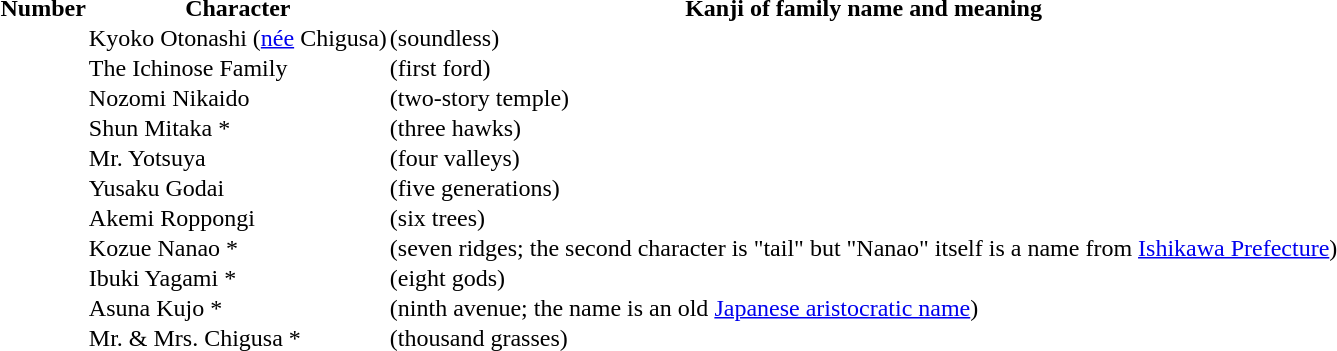<table border="0" cellspacing="0" cellpadding="1">
<tr>
<th>Number</th>
<th>Character</th>
<th>Kanji of family name and meaning</th>
</tr>
<tr>
<td></td>
<td>Kyoko Otonashi (<a href='#'>née</a> Chigusa)</td>
<td> (soundless)</td>
</tr>
<tr>
<td></td>
<td>The Ichinose Family</td>
<td> (first ford)</td>
</tr>
<tr>
<td></td>
<td>Nozomi Nikaido</td>
<td> (two-story temple)</td>
</tr>
<tr>
<td></td>
<td>Shun Mitaka *</td>
<td> (three hawks)</td>
</tr>
<tr>
<td></td>
<td>Mr. Yotsuya</td>
<td> (four valleys)</td>
</tr>
<tr>
<td></td>
<td>Yusaku Godai</td>
<td> (five generations)</td>
</tr>
<tr>
<td></td>
<td>Akemi Roppongi</td>
<td> (six trees)</td>
</tr>
<tr>
<td></td>
<td>Kozue Nanao *</td>
<td> (seven ridges; the second character is "tail"  but "Nanao" itself is a name from <a href='#'>Ishikawa Prefecture</a>)</td>
</tr>
<tr>
<td></td>
<td>Ibuki Yagami *</td>
<td> (eight gods)</td>
</tr>
<tr>
<td></td>
<td>Asuna Kujo *</td>
<td> (ninth avenue; the name is an old <a href='#'>Japanese aristocratic name</a>)</td>
</tr>
<tr>
<td></td>
<td>Mr. & Mrs. Chigusa *</td>
<td> (thousand grasses)</td>
</tr>
</table>
